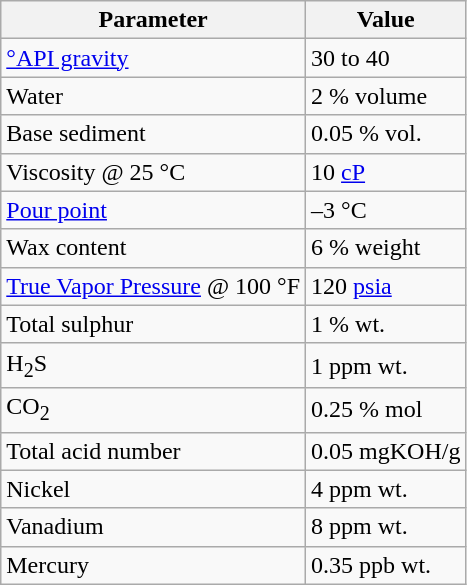<table class="wikitable">
<tr>
<th>Parameter</th>
<th>Value</th>
</tr>
<tr>
<td><a href='#'>°API gravity</a></td>
<td>30 to 40</td>
</tr>
<tr>
<td>Water</td>
<td>2 % volume</td>
</tr>
<tr>
<td>Base sediment</td>
<td>0.05 % vol.</td>
</tr>
<tr>
<td>Viscosity @ 25 °C</td>
<td>10 <a href='#'>cP</a></td>
</tr>
<tr>
<td><a href='#'>Pour point</a></td>
<td>–3 °C</td>
</tr>
<tr>
<td>Wax content</td>
<td>6 % weight</td>
</tr>
<tr>
<td><a href='#'>True Vapor Pressure</a> @ 100 °F</td>
<td>120 <a href='#'>psia</a></td>
</tr>
<tr>
<td>Total sulphur</td>
<td>1 % wt.</td>
</tr>
<tr>
<td>H<sub>2</sub>S</td>
<td>1 ppm wt.</td>
</tr>
<tr>
<td>CO<sub>2</sub></td>
<td>0.25 % mol</td>
</tr>
<tr>
<td>Total acid number</td>
<td>0.05 mgKOH/g</td>
</tr>
<tr>
<td>Nickel</td>
<td>4 ppm wt.</td>
</tr>
<tr>
<td>Vanadium</td>
<td>8 ppm wt.</td>
</tr>
<tr>
<td>Mercury</td>
<td>0.35 ppb wt.</td>
</tr>
</table>
